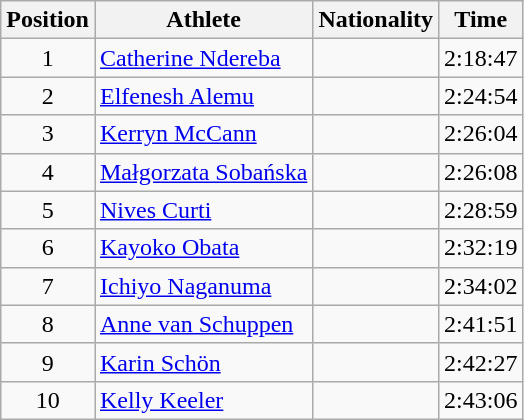<table class="wikitable sortable">
<tr>
<th>Position</th>
<th>Athlete</th>
<th>Nationality</th>
<th>Time</th>
</tr>
<tr>
<td style="text-align:center">1</td>
<td><a href='#'>Catherine Ndereba</a></td>
<td></td>
<td>2:18:47 </td>
</tr>
<tr>
<td style="text-align:center">2</td>
<td><a href='#'>Elfenesh Alemu</a></td>
<td></td>
<td>2:24:54</td>
</tr>
<tr>
<td style="text-align:center">3</td>
<td><a href='#'>Kerryn McCann</a></td>
<td></td>
<td>2:26:04</td>
</tr>
<tr>
<td style="text-align:center">4</td>
<td><a href='#'>Małgorzata Sobańska</a></td>
<td></td>
<td>2:26:08</td>
</tr>
<tr>
<td style="text-align:center">5</td>
<td><a href='#'>Nives Curti</a></td>
<td></td>
<td>2:28:59</td>
</tr>
<tr>
<td style="text-align:center">6</td>
<td><a href='#'>Kayoko Obata</a></td>
<td></td>
<td>2:32:19</td>
</tr>
<tr>
<td style="text-align:center">7</td>
<td><a href='#'>Ichiyo Naganuma</a></td>
<td></td>
<td>2:34:02</td>
</tr>
<tr>
<td style="text-align:center">8</td>
<td><a href='#'>Anne van Schuppen</a></td>
<td></td>
<td>2:41:51</td>
</tr>
<tr>
<td style="text-align:center">9</td>
<td><a href='#'>Karin Schön</a></td>
<td></td>
<td>2:42:27</td>
</tr>
<tr>
<td style="text-align:center">10</td>
<td><a href='#'>Kelly Keeler</a></td>
<td></td>
<td>2:43:06</td>
</tr>
</table>
